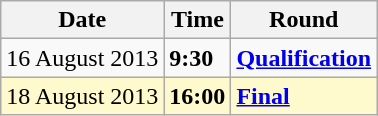<table class="wikitable">
<tr>
<th>Date</th>
<th>Time</th>
<th>Round</th>
</tr>
<tr>
<td>16 August 2013</td>
<td><strong>9:30</strong></td>
<td><strong><a href='#'>Qualification</a></strong></td>
</tr>
<tr style=background:lemonchiffon>
<td>18 August 2013</td>
<td><strong>16:00</strong></td>
<td><strong><a href='#'>Final</a></strong></td>
</tr>
</table>
